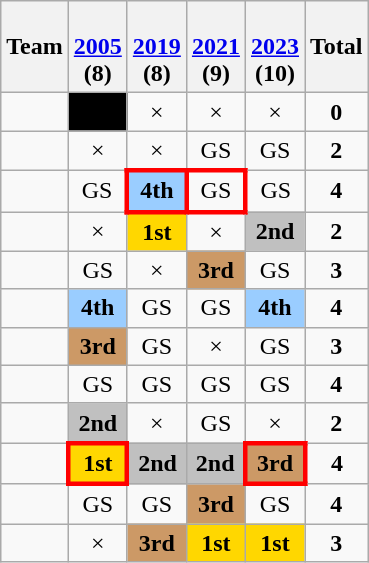<table class="wikitable" style="text-align: center;">
<tr>
<th>Team</th>
<th> <br> <a href='#'>2005</a> <br> (8)</th>
<th> <br> <a href='#'>2019</a> <br> (8)</th>
<th> <br> <a href='#'>2021</a> <br> (9)</th>
<th> <br> <a href='#'>2023</a> <br> (10)</th>
<th>Total</th>
</tr>
<tr>
<td align=left></td>
<td bgcolor=black></td>
<td>×</td>
<td>×</td>
<td>×</td>
<td><strong>0</strong></td>
</tr>
<tr>
<td align=left></td>
<td>×</td>
<td>×</td>
<td>GS</td>
<td>GS</td>
<td><strong>2</strong></td>
</tr>
<tr>
<td align=left></td>
<td>GS</td>
<td style="border:3px solid red;" bgcolor=9acdff><strong>4th</strong></td>
<td style="border:3px solid red;">GS</td>
<td>GS</td>
<td><strong>4</strong></td>
</tr>
<tr>
<td align=left></td>
<td>×</td>
<td bgcolor=gold><strong>1st</strong></td>
<td>×</td>
<td bgcolor=silver><strong>2nd</strong></td>
<td><strong>2</strong></td>
</tr>
<tr>
<td align=left></td>
<td>GS</td>
<td>×</td>
<td bgcolor=cc9966><strong>3rd</strong></td>
<td>GS</td>
<td><strong>3</strong></td>
</tr>
<tr>
<td align=left></td>
<td bgcolor=9acdff><strong>4th</strong></td>
<td>GS</td>
<td>GS</td>
<td bgcolor=9acdff><strong>4th</strong></td>
<td><strong>4</strong></td>
</tr>
<tr>
<td align=left></td>
<td bgcolor=cc9966><strong>3rd</strong></td>
<td>GS</td>
<td>×</td>
<td>GS</td>
<td><strong>3</strong></td>
</tr>
<tr>
<td align=left></td>
<td>GS</td>
<td>GS</td>
<td>GS</td>
<td>GS</td>
<td><strong>4</strong></td>
</tr>
<tr>
<td align=left></td>
<td bgcolor=silver><strong>2nd</strong></td>
<td>×</td>
<td>GS</td>
<td>×</td>
<td><strong>2</strong></td>
</tr>
<tr>
<td align=left></td>
<td style="border:3px solid red;" bgcolor=gold><strong>1st</strong></td>
<td bgcolor=silver><strong>2nd</strong></td>
<td bgcolor=silver><strong>2nd</strong></td>
<td style="border:3px solid red;" bgcolor=cc9966><strong>3rd</strong></td>
<td><strong>4</strong></td>
</tr>
<tr>
<td align=left></td>
<td>GS</td>
<td>GS</td>
<td bgcolor=cc9966><strong>3rd</strong></td>
<td>GS</td>
<td><strong>4</strong></td>
</tr>
<tr>
<td align=left></td>
<td>×</td>
<td bgcolor=cc9966><strong>3rd</strong></td>
<td bgcolor=gold><strong>1st</strong></td>
<td bgcolor=gold><strong>1st</strong></td>
<td><strong>3</strong></td>
</tr>
</table>
